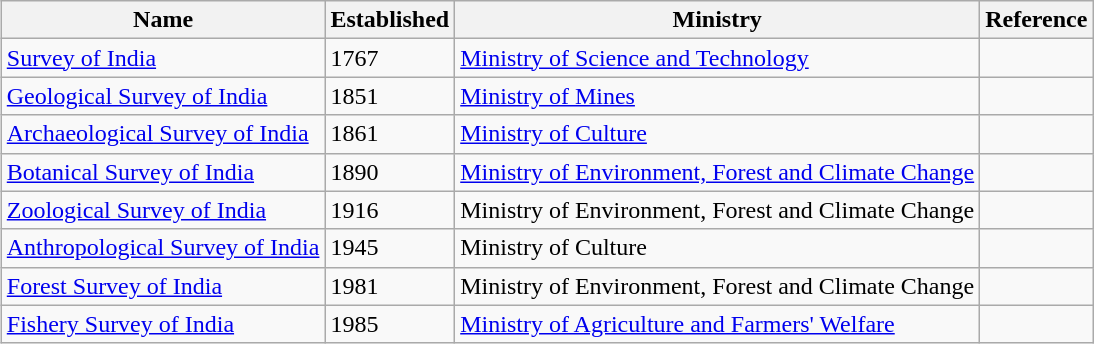<table class="wikitable sortable" style="margin:1px; border:1px solid #ccc;">
<tr style="text-align:left; vertical-align:top;" ">
<th>Name</th>
<th>Established</th>
<th>Ministry</th>
<th>Reference</th>
</tr>
<tr>
<td><a href='#'>Survey of India</a></td>
<td>1767</td>
<td><a href='#'>Ministry of Science and Technology</a></td>
<td></td>
</tr>
<tr>
<td><a href='#'>Geological Survey of India</a></td>
<td>1851</td>
<td><a href='#'>Ministry of Mines</a></td>
<td></td>
</tr>
<tr>
<td><a href='#'>Archaeological Survey of India</a></td>
<td>1861</td>
<td><a href='#'>Ministry of Culture</a></td>
<td></td>
</tr>
<tr>
<td><a href='#'>Botanical Survey of India</a></td>
<td>1890</td>
<td><a href='#'>Ministry of Environment, Forest and Climate Change</a></td>
<td></td>
</tr>
<tr>
<td><a href='#'>Zoological Survey of India</a></td>
<td>1916</td>
<td>Ministry of Environment, Forest and Climate Change</td>
<td></td>
</tr>
<tr>
<td><a href='#'>Anthropological Survey of India</a></td>
<td>1945</td>
<td>Ministry of Culture</td>
<td></td>
</tr>
<tr>
<td><a href='#'>Forest Survey of India</a></td>
<td>1981</td>
<td>Ministry of Environment, Forest and Climate Change</td>
<td></td>
</tr>
<tr>
<td><a href='#'>Fishery Survey of India</a></td>
<td>1985</td>
<td><a href='#'>Ministry of Agriculture and Farmers' Welfare</a></td>
<td></td>
</tr>
</table>
